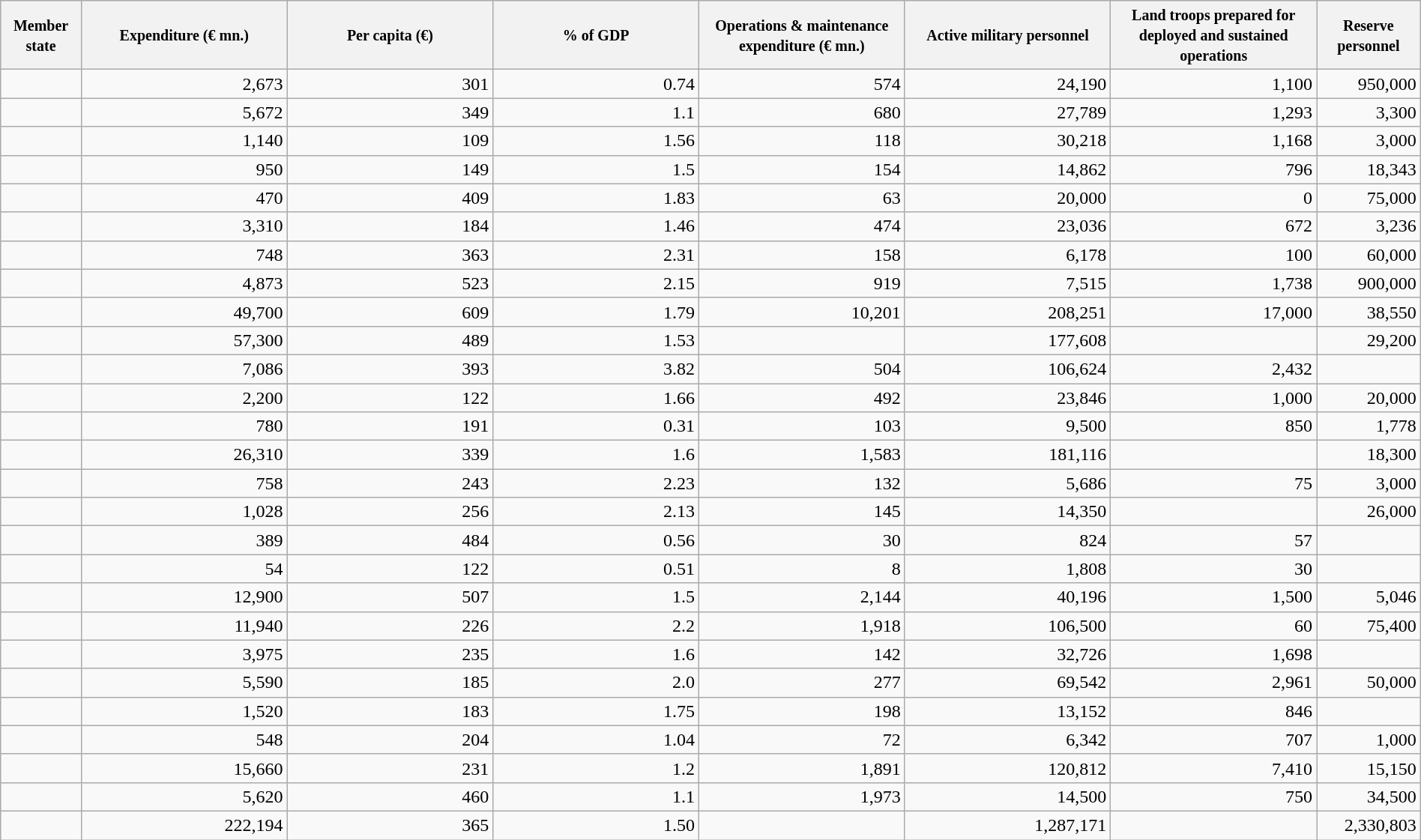<table class="wikitable sortable"  style="text-align:right; width:100%;">
<tr>
<th class="unsortable"><small>Member state</small></th>
<th style="width:14.5%;"><small>Expenditure (€ mn.)</small></th>
<th style="width:14.5%;"><small>Per capita (€)</small></th>
<th style="width:14.5%;"><small>% of GDP</small></th>
<th style="width:14.5%;"><small>Operations & maintenance expenditure (€ mn.)</small></th>
<th style="width:14.5%;"><small>Active military personnel</small></th>
<th style="width:14.5%;"><small>Land troops prepared for deployed and sustained operations</small></th>
<th><small>Reserve personnel</small></th>
</tr>
<tr>
<td style="text-align:left;"> </td>
<td>2,673</td>
<td>301</td>
<td>0.74</td>
<td>574</td>
<td>24,190</td>
<td>1,100</td>
<td>950,000</td>
</tr>
<tr>
<td style="text-align:left;"> </td>
<td>5,672</td>
<td>349</td>
<td>1.1</td>
<td>680</td>
<td>27,789</td>
<td>1,293</td>
<td>3,300</td>
</tr>
<tr>
<td style="text-align:left;"> </td>
<td>1,140</td>
<td>109</td>
<td>1.56</td>
<td>118</td>
<td>30,218</td>
<td>1,168</td>
<td>3,000</td>
</tr>
<tr>
<td style="text-align:left;"> </td>
<td>950</td>
<td>149</td>
<td>1.5</td>
<td>154</td>
<td>14,862</td>
<td>796</td>
<td>18,343</td>
</tr>
<tr>
<td style="text-align:left;"> </td>
<td>470</td>
<td>409</td>
<td>1.83</td>
<td>63</td>
<td>20,000</td>
<td>0</td>
<td>75,000</td>
</tr>
<tr>
<td style="text-align:left;"></td>
<td>3,310</td>
<td>184</td>
<td>1.46</td>
<td>474</td>
<td>23,036</td>
<td>672</td>
<td>3,236</td>
</tr>
<tr>
<td style="text-align:left;"> </td>
<td>748</td>
<td>363</td>
<td>2.31</td>
<td>158</td>
<td>6,178</td>
<td>100</td>
<td>60,000</td>
</tr>
<tr>
<td style="text-align:left;"> </td>
<td>4,873</td>
<td>523</td>
<td>2.15</td>
<td>919</td>
<td>7,515</td>
<td>1,738</td>
<td>900,000</td>
</tr>
<tr>
<td style="text-align:left;"> </td>
<td>49,700</td>
<td>609</td>
<td>1.79</td>
<td>10,201</td>
<td>208,251</td>
<td>17,000</td>
<td>38,550</td>
</tr>
<tr>
<td style="text-align:left;"> </td>
<td>57,300</td>
<td>489</td>
<td>1.53</td>
<td></td>
<td>177,608</td>
<td></td>
<td>29,200</td>
</tr>
<tr>
<td style="text-align:left;"> </td>
<td>7,086</td>
<td>393</td>
<td>3.82</td>
<td>504</td>
<td>106,624</td>
<td>2,432</td>
<td></td>
</tr>
<tr>
<td style="text-align:left;"> </td>
<td>2,200</td>
<td>122</td>
<td>1.66</td>
<td>492</td>
<td>23,846</td>
<td>1,000</td>
<td>20,000</td>
</tr>
<tr>
<td style="text-align:left;"> </td>
<td>780</td>
<td>191</td>
<td>0.31</td>
<td>103</td>
<td>9,500</td>
<td>850</td>
<td>1,778</td>
</tr>
<tr>
<td style="text-align:left;"> </td>
<td>26,310</td>
<td>339</td>
<td>1.6</td>
<td>1,583</td>
<td>181,116</td>
<td></td>
<td>18,300</td>
</tr>
<tr>
<td style="text-align:left;"> </td>
<td>758</td>
<td>243</td>
<td>2.23</td>
<td>132</td>
<td>5,686</td>
<td>75</td>
<td>3,000</td>
</tr>
<tr>
<td style="text-align:left;"> </td>
<td>1,028</td>
<td>256</td>
<td>2.13</td>
<td>145</td>
<td>14,350</td>
<td></td>
<td>26,000</td>
</tr>
<tr>
<td style="text-align:left;"> </td>
<td>389</td>
<td>484</td>
<td>0.56</td>
<td>30</td>
<td>824</td>
<td>57</td>
<td></td>
</tr>
<tr>
<td style="text-align:left;"> </td>
<td>54</td>
<td>122</td>
<td>0.51</td>
<td>8</td>
<td>1,808</td>
<td>30</td>
<td></td>
</tr>
<tr>
<td style="text-align:left;"> </td>
<td>12,900</td>
<td>507</td>
<td>1.5</td>
<td>2,144</td>
<td>40,196</td>
<td>1,500</td>
<td>5,046</td>
</tr>
<tr>
<td style="text-align:left;"> </td>
<td>11,940</td>
<td>226</td>
<td>2.2</td>
<td>1,918</td>
<td>106,500</td>
<td>60</td>
<td>75,400</td>
</tr>
<tr>
<td style="text-align:left;"> </td>
<td>3,975</td>
<td>235</td>
<td>1.6</td>
<td>142</td>
<td>32,726</td>
<td>1,698</td>
<td></td>
</tr>
<tr>
<td style="text-align:left;"> </td>
<td>5,590</td>
<td>185</td>
<td>2.0</td>
<td>277</td>
<td>69,542</td>
<td>2,961</td>
<td>50,000</td>
</tr>
<tr>
<td style="text-align:left;"> </td>
<td>1,520</td>
<td>183</td>
<td>1.75</td>
<td>198</td>
<td>13,152</td>
<td>846</td>
<td></td>
</tr>
<tr>
<td style="text-align:left;"> </td>
<td>548</td>
<td>204</td>
<td>1.04</td>
<td>72</td>
<td>6,342</td>
<td>707</td>
<td>1,000</td>
</tr>
<tr>
<td style="text-align:left;"> </td>
<td>15,660</td>
<td>231</td>
<td>1.2</td>
<td>1,891</td>
<td>120,812</td>
<td>7,410</td>
<td>15,150</td>
</tr>
<tr>
<td style="text-align:left;"> </td>
<td>5,620</td>
<td>460</td>
<td>1.1</td>
<td>1,973</td>
<td>14,500</td>
<td>750</td>
<td>34,500</td>
</tr>
<tr class="sortbottom">
<td style="text-align:left"> </td>
<td>222,194</td>
<td>365</td>
<td>1.50</td>
<td></td>
<td>1,287,171</td>
<td></td>
<td>2,330,803</td>
</tr>
</table>
